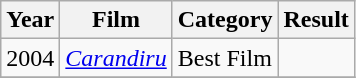<table class="wikitable">
<tr>
<th>Year</th>
<th>Film</th>
<th>Category</th>
<th>Result</th>
</tr>
<tr>
<td>2004</td>
<td><em><a href='#'>Carandiru</a></em></td>
<td>Best Film</td>
<td></td>
</tr>
<tr>
</tr>
</table>
